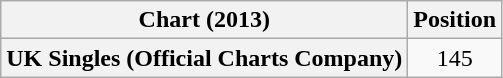<table class="wikitable plainrowheaders sortable" style="text-align:center;">
<tr>
<th>Chart (2013)</th>
<th>Position</th>
</tr>
<tr>
<th scope="row">UK Singles (Official Charts Company)</th>
<td style="text-align:center;">145</td>
</tr>
</table>
